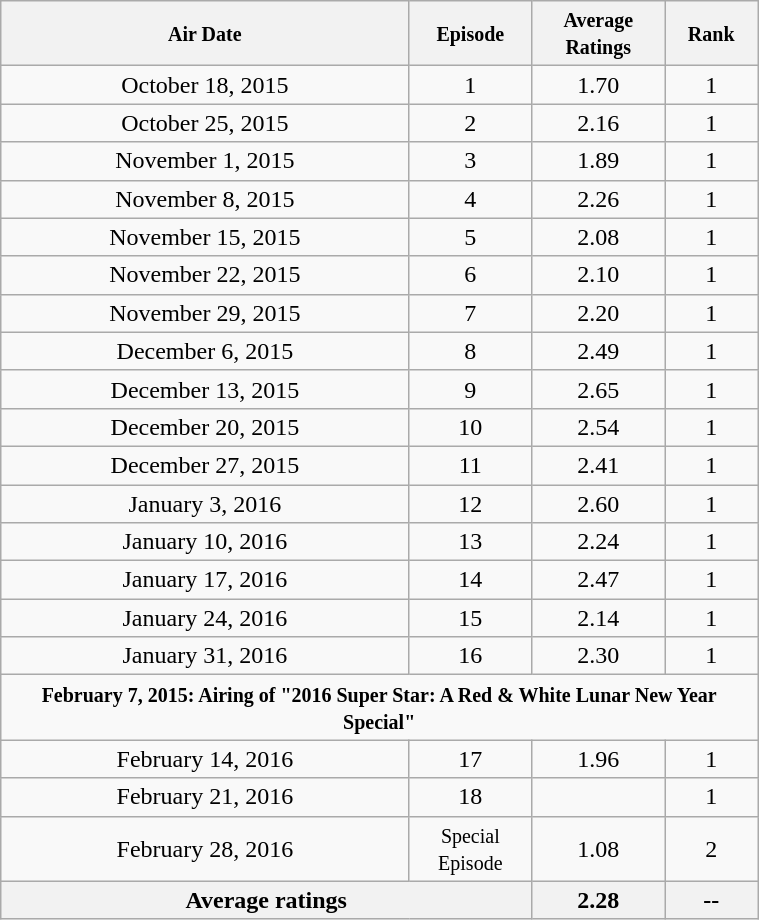<table class="wikitable" style="text-align:center; width:40%;">
<tr>
<th width="25%"><small>Air Date</small></th>
<th width="5%"><small>Episode</small></th>
<th width="6%"><small>Average Ratings</small></th>
<th width="4%"><small>Rank</small></th>
</tr>
<tr>
<td>October 18, 2015</td>
<td>1</td>
<td>1.70</td>
<td>1</td>
</tr>
<tr>
<td>October 25, 2015</td>
<td>2</td>
<td>2.16</td>
<td>1</td>
</tr>
<tr>
<td>November 1, 2015</td>
<td>3</td>
<td>1.89</td>
<td>1</td>
</tr>
<tr>
<td>November 8, 2015</td>
<td>4</td>
<td>2.26</td>
<td>1</td>
</tr>
<tr>
<td>November 15, 2015</td>
<td>5</td>
<td>2.08</td>
<td>1</td>
</tr>
<tr>
<td>November 22, 2015</td>
<td>6</td>
<td>2.10</td>
<td>1</td>
</tr>
<tr>
<td>November 29, 2015</td>
<td>7</td>
<td>2.20</td>
<td>1</td>
</tr>
<tr>
<td>December 6, 2015</td>
<td>8</td>
<td>2.49</td>
<td>1</td>
</tr>
<tr>
<td>December 13, 2015</td>
<td>9</td>
<td>2.65</td>
<td>1</td>
</tr>
<tr>
<td>December 20, 2015</td>
<td>10</td>
<td>2.54</td>
<td>1</td>
</tr>
<tr>
<td>December 27, 2015</td>
<td>11</td>
<td>2.41</td>
<td>1</td>
</tr>
<tr>
<td>January 3, 2016</td>
<td>12</td>
<td>2.60</td>
<td>1</td>
</tr>
<tr>
<td>January 10, 2016</td>
<td>13</td>
<td>2.24</td>
<td>1</td>
</tr>
<tr>
<td>January 17, 2016</td>
<td>14</td>
<td>2.47</td>
<td>1</td>
</tr>
<tr>
<td>January 24, 2016</td>
<td>15</td>
<td>2.14</td>
<td>1</td>
</tr>
<tr>
<td>January 31, 2016</td>
<td>16</td>
<td>2.30</td>
<td>1</td>
</tr>
<tr>
<td colspan="4"><strong><small>February 7, 2015: Airing of "2016 Super Star: A Red & White Lunar New Year Special"</small></strong></td>
</tr>
<tr>
<td>February 14, 2016</td>
<td>17</td>
<td>1.96</td>
<td>1</td>
</tr>
<tr>
<td>February 21, 2016</td>
<td>18</td>
<td><strong></strong></td>
<td>1</td>
</tr>
<tr>
<td>February 28, 2016</td>
<td><small>Special Episode</small></td>
<td>1.08</td>
<td>2</td>
</tr>
<tr>
<th colspan="2"><strong>Average ratings</strong></th>
<th><strong>2.28</strong></th>
<th>--</th>
</tr>
</table>
